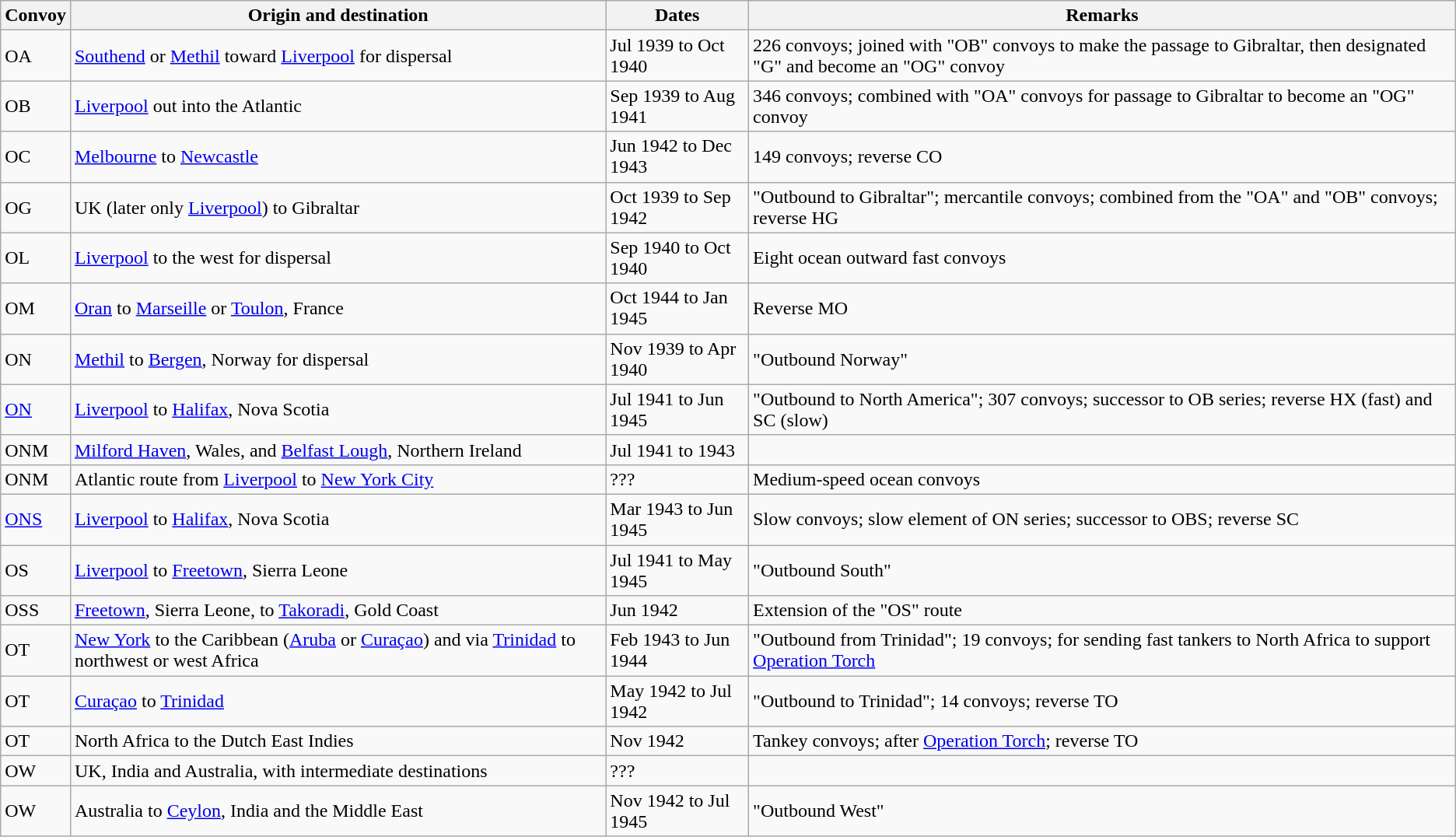<table class="wikitable">
<tr>
<th>Convoy</th>
<th>Origin and destination</th>
<th>Dates</th>
<th>Remarks</th>
</tr>
<tr>
<td>OA</td>
<td><a href='#'>Southend</a> or <a href='#'>Methil</a> toward <a href='#'>Liverpool</a> for dispersal</td>
<td>Jul 1939 to Oct 1940</td>
<td>226 convoys; joined with "OB" convoys to make the passage to Gibraltar, then designated "G" and become an "OG" convoy</td>
</tr>
<tr>
<td>OB</td>
<td><a href='#'>Liverpool</a> out into the Atlantic</td>
<td>Sep 1939 to Aug 1941</td>
<td>346 convoys; combined with "OA" convoys for passage to Gibraltar to become an "OG" convoy</td>
</tr>
<tr>
<td>OC</td>
<td><a href='#'>Melbourne</a> to <a href='#'>Newcastle</a></td>
<td>Jun 1942 to Dec 1943</td>
<td>149 convoys; reverse CO</td>
</tr>
<tr>
<td>OG</td>
<td>UK (later only <a href='#'>Liverpool</a>) to Gibraltar</td>
<td>Oct 1939 to Sep 1942</td>
<td>"Outbound to Gibraltar"; mercantile convoys; combined from the "OA" and "OB" convoys; reverse HG</td>
</tr>
<tr>
<td>OL</td>
<td><a href='#'>Liverpool</a> to the west for dispersal</td>
<td>Sep 1940 to Oct 1940</td>
<td>Eight ocean outward fast convoys</td>
</tr>
<tr>
<td>OM</td>
<td><a href='#'>Oran</a> to <a href='#'>Marseille</a> or <a href='#'>Toulon</a>, France</td>
<td>Oct 1944 to Jan 1945</td>
<td>Reverse MO</td>
</tr>
<tr>
<td>ON</td>
<td><a href='#'>Methil</a> to <a href='#'>Bergen</a>, Norway for dispersal</td>
<td>Nov 1939 to Apr 1940</td>
<td>"Outbound Norway"</td>
</tr>
<tr>
<td><a href='#'>ON</a></td>
<td><a href='#'>Liverpool</a> to <a href='#'>Halifax</a>, Nova Scotia</td>
<td>Jul 1941 to Jun 1945</td>
<td>"Outbound to North America"; 307 convoys; successor to OB series; reverse HX (fast) and SC (slow)</td>
</tr>
<tr>
<td>ONM</td>
<td><a href='#'>Milford Haven</a>, Wales, and <a href='#'>Belfast Lough</a>, Northern Ireland</td>
<td>Jul 1941 to 1943</td>
<td></td>
</tr>
<tr>
<td>ONM</td>
<td>Atlantic route from <a href='#'>Liverpool</a> to <a href='#'>New York City</a></td>
<td>???</td>
<td>Medium-speed ocean convoys</td>
</tr>
<tr>
<td><a href='#'>ONS</a></td>
<td><a href='#'>Liverpool</a> to <a href='#'>Halifax</a>, Nova Scotia</td>
<td>Mar 1943 to Jun 1945</td>
<td>Slow convoys; slow element of ON series; successor to OBS; reverse SC</td>
</tr>
<tr>
<td>OS</td>
<td><a href='#'>Liverpool</a> to <a href='#'>Freetown</a>, Sierra Leone</td>
<td>Jul 1941 to May 1945</td>
<td>"Outbound South"</td>
</tr>
<tr>
<td>OSS</td>
<td><a href='#'>Freetown</a>, Sierra Leone, to <a href='#'>Takoradi</a>, Gold Coast</td>
<td>Jun 1942</td>
<td>Extension of the "OS" route</td>
</tr>
<tr>
<td>OT</td>
<td><a href='#'>New York</a> to the Caribbean (<a href='#'>Aruba</a> or <a href='#'>Curaçao</a>) and via <a href='#'>Trinidad</a> to northwest or west Africa</td>
<td>Feb 1943 to Jun 1944</td>
<td>"Outbound from Trinidad"; 19 convoys; for sending fast tankers to North Africa to support <a href='#'>Operation Torch</a></td>
</tr>
<tr>
<td>OT</td>
<td><a href='#'>Curaçao</a> to <a href='#'>Trinidad</a></td>
<td>May 1942 to Jul 1942</td>
<td>"Outbound to Trinidad"; 14 convoys; reverse TO</td>
</tr>
<tr>
<td>OT</td>
<td>North Africa to the Dutch East Indies</td>
<td>Nov 1942</td>
<td>Tankey convoys; after <a href='#'>Operation Torch</a>; reverse TO</td>
</tr>
<tr>
<td>OW</td>
<td>UK, India and Australia, with intermediate destinations</td>
<td>???</td>
<td></td>
</tr>
<tr>
<td>OW</td>
<td>Australia to <a href='#'>Ceylon</a>, India and the Middle East</td>
<td>Nov 1942 to Jul 1945</td>
<td>"Outbound West"</td>
</tr>
</table>
